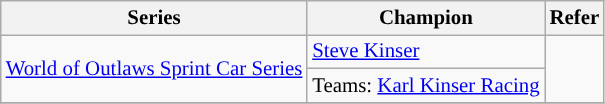<table class="wikitable" style="font-size:87%;">
<tr>
<th>Series</th>
<th>Champion</th>
<th>Refer</th>
</tr>
<tr>
<td rowspan=2><a href='#'>World of Outlaws Sprint Car Series</a></td>
<td> <a href='#'>Steve Kinser</a></td>
<td rowspan=2></td>
</tr>
<tr>
<td>Teams:  <a href='#'>Karl Kinser Racing</a></td>
</tr>
<tr>
</tr>
</table>
